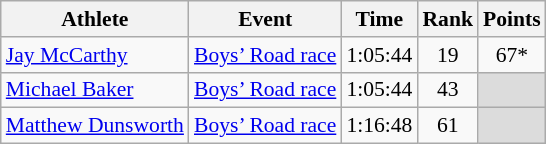<table class="wikitable" style="font-size:90%;">
<tr>
<th>Athlete</th>
<th>Event</th>
<th>Time</th>
<th>Rank</th>
<th>Points</th>
</tr>
<tr>
<td><a href='#'>Jay McCarthy</a></td>
<td><a href='#'>Boys’ Road race</a></td>
<td align=center>1:05:44</td>
<td align=center>19</td>
<td align=center>67*</td>
</tr>
<tr>
<td><a href='#'>Michael Baker</a></td>
<td><a href='#'>Boys’ Road race</a></td>
<td align=center>1:05:44</td>
<td align=center>43</td>
<td style="background:#dcdcdc;"></td>
</tr>
<tr>
<td><a href='#'>Matthew Dunsworth</a></td>
<td><a href='#'>Boys’ Road race</a></td>
<td align=center>1:16:48</td>
<td align=center>61</td>
<td style="background:#dcdcdc;"></td>
</tr>
</table>
